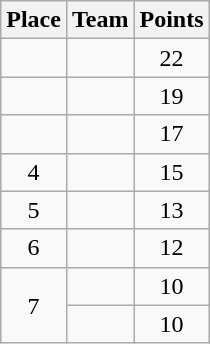<table class="wikitable" style="text-align:center; padding-bottom:0;">
<tr>
<th>Place</th>
<th style="text-align:left;">Team</th>
<th>Points</th>
</tr>
<tr>
<td></td>
<td align=left></td>
<td>22</td>
</tr>
<tr>
<td></td>
<td align=left></td>
<td>19</td>
</tr>
<tr>
<td></td>
<td align=left></td>
<td>17</td>
</tr>
<tr>
<td>4</td>
<td align=left></td>
<td>15</td>
</tr>
<tr>
<td>5</td>
<td align=left></td>
<td>13</td>
</tr>
<tr>
<td>6</td>
<td align=left></td>
<td>12</td>
</tr>
<tr>
<td rowspan=2>7</td>
<td align=left></td>
<td>10</td>
</tr>
<tr>
<td align=left></td>
<td>10</td>
</tr>
</table>
